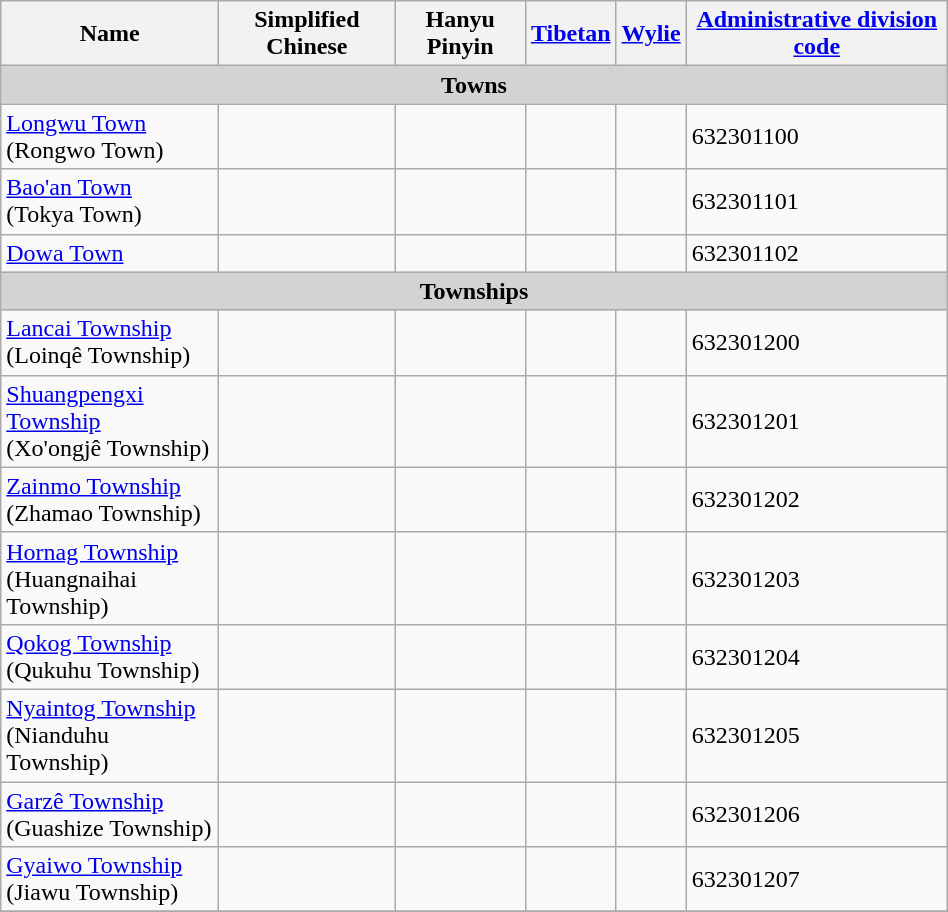<table class="wikitable" align="center" style="width:50%; border=" 1">
<tr>
<th>Name</th>
<th>Simplified Chinese</th>
<th>Hanyu Pinyin</th>
<th><a href='#'>Tibetan</a></th>
<th><a href='#'>Wylie</a></th>
<th><a href='#'>Administrative division code</a></th>
</tr>
<tr>
<td colspan="7" style="text-align:center; background:#d3d3d3;"><strong>Towns</strong></td>
</tr>
<tr --------->
<td><a href='#'>Longwu Town</a><br>(Rongwo Town)</td>
<td></td>
<td></td>
<td></td>
<td></td>
<td>632301100</td>
</tr>
<tr>
<td><a href='#'>Bao'an Town</a><br>(Tokya Town)</td>
<td></td>
<td></td>
<td></td>
<td></td>
<td>632301101</td>
</tr>
<tr>
<td><a href='#'>Dowa Town</a></td>
<td></td>
<td></td>
<td></td>
<td></td>
<td>632301102</td>
</tr>
<tr>
<td colspan="7" style="text-align:center; background:#d3d3d3;"><strong>Townships</strong></td>
</tr>
<tr --------->
<td><a href='#'>Lancai Township</a><br>(Loinqê Township)</td>
<td></td>
<td></td>
<td></td>
<td></td>
<td>632301200</td>
</tr>
<tr>
<td><a href='#'>Shuangpengxi Township</a><br>(Xo'ongjê Township)</td>
<td></td>
<td></td>
<td></td>
<td></td>
<td>632301201</td>
</tr>
<tr>
<td><a href='#'>Zainmo Township</a><br>(Zhamao Township)</td>
<td></td>
<td></td>
<td></td>
<td></td>
<td>632301202</td>
</tr>
<tr>
<td><a href='#'>Hornag Township</a><br>(Huangnaihai Township)</td>
<td></td>
<td></td>
<td></td>
<td></td>
<td>632301203</td>
</tr>
<tr>
<td><a href='#'>Qokog Township</a><br>(Qukuhu Township)</td>
<td></td>
<td></td>
<td></td>
<td></td>
<td>632301204</td>
</tr>
<tr>
<td><a href='#'>Nyaintog Township</a><br>(Nianduhu Township)</td>
<td></td>
<td></td>
<td></td>
<td></td>
<td>632301205</td>
</tr>
<tr>
<td><a href='#'>Garzê Township</a><br>(Guashize Township)</td>
<td></td>
<td></td>
<td></td>
<td></td>
<td>632301206</td>
</tr>
<tr>
<td><a href='#'>Gyaiwo Township</a><br>(Jiawu Township)</td>
<td></td>
<td></td>
<td></td>
<td></td>
<td>632301207</td>
</tr>
<tr>
</tr>
</table>
